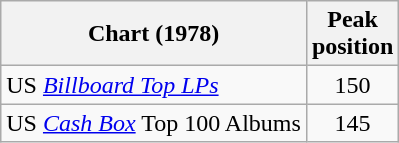<table class="wikitable">
<tr>
<th>Chart (1978)</th>
<th>Peak<br>position</th>
</tr>
<tr>
<td>US <a href='#'><em>Billboard Top LPs</em></a></td>
<td align="center">150</td>
</tr>
<tr>
<td>US <em><a href='#'>Cash Box</a></em> Top 100 Albums</td>
<td align="center">145</td>
</tr>
</table>
